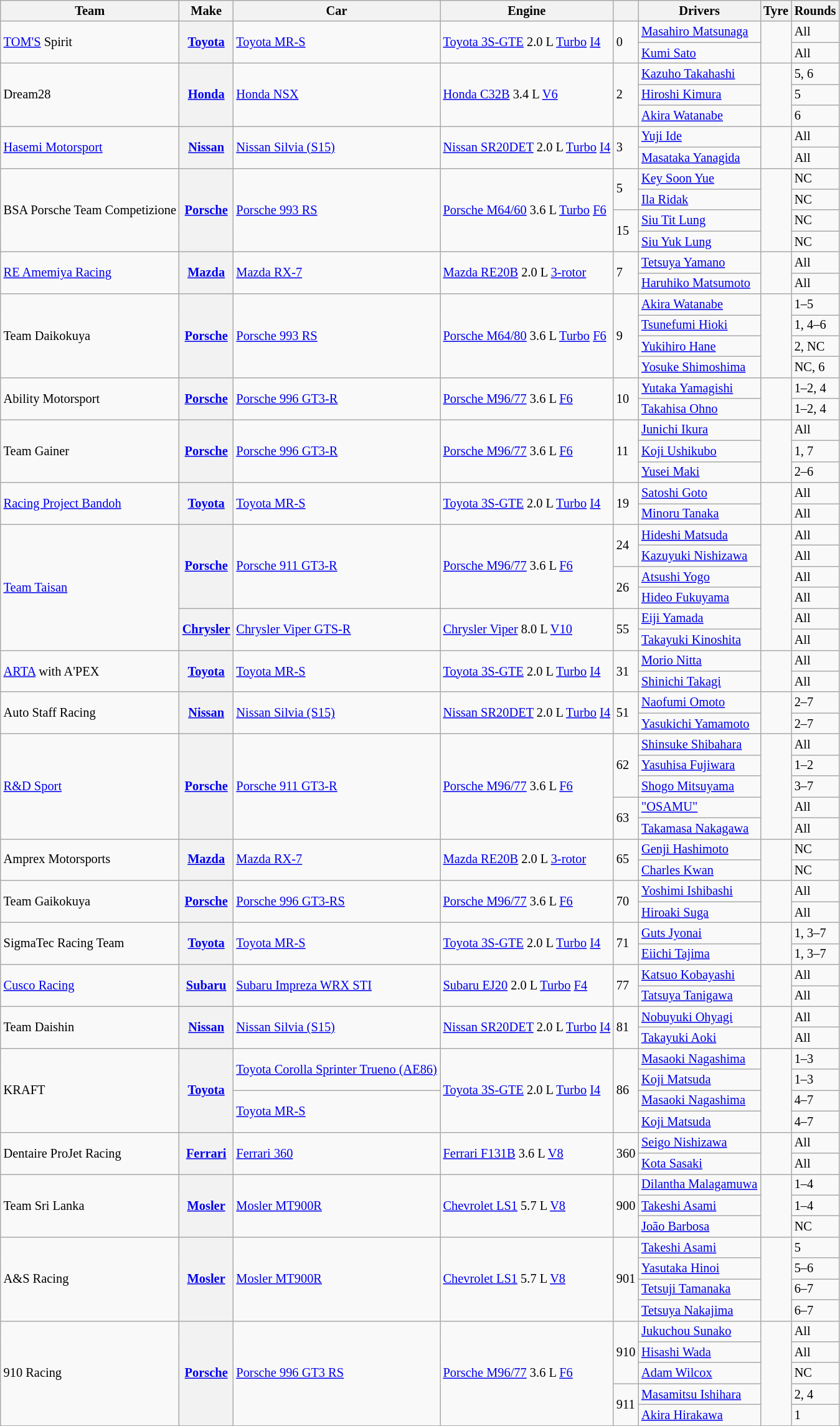<table class="wikitable" style="font-size: 85%;">
<tr>
<th>Team</th>
<th>Make</th>
<th>Car</th>
<th>Engine</th>
<th></th>
<th>Drivers</th>
<th>Tyre</th>
<th>Rounds</th>
</tr>
<tr>
<td rowspan=2><a href='#'>TOM'S</a> Spirit</td>
<th rowspan=2><a href='#'>Toyota</a></th>
<td rowspan=2><a href='#'>Toyota MR-S</a></td>
<td rowspan=2><a href='#'>Toyota 3S-GTE</a> 2.0 L <a href='#'>Turbo</a> <a href='#'>I4</a></td>
<td rowspan=2>0</td>
<td> <a href='#'>Masahiro Matsunaga</a></td>
<td rowspan=2 align="center"></td>
<td>All</td>
</tr>
<tr>
<td> <a href='#'>Kumi Sato</a></td>
<td>All</td>
</tr>
<tr>
<td rowspan=3>Dream28</td>
<th rowspan=3><a href='#'>Honda</a></th>
<td rowspan=3><a href='#'>Honda NSX</a></td>
<td rowspan=3><a href='#'>Honda C32B</a> 3.4 L <a href='#'>V6</a></td>
<td rowspan=3>2</td>
<td> <a href='#'>Kazuho Takahashi</a></td>
<td align=center rowspan=3></td>
<td>5, 6</td>
</tr>
<tr>
<td> <a href='#'>Hiroshi Kimura</a></td>
<td>5</td>
</tr>
<tr>
<td> <a href='#'>Akira Watanabe</a></td>
<td>6</td>
</tr>
<tr>
<td rowspan=2><a href='#'>Hasemi Motorsport</a></td>
<th rowspan=2><a href='#'>Nissan</a></th>
<td rowspan=2><a href='#'>Nissan Silvia (S15)</a></td>
<td rowspan=2><a href='#'>Nissan SR20DET</a> 2.0 L <a href='#'>Turbo</a> <a href='#'>I4</a></td>
<td rowspan=2>3</td>
<td> <a href='#'>Yuji Ide</a></td>
<td rowspan=2 align="center"></td>
<td>All</td>
</tr>
<tr>
<td> <a href='#'>Masataka Yanagida</a></td>
<td>All</td>
</tr>
<tr>
<td rowspan=4>BSA Porsche Team Competizione</td>
<th rowspan=4><a href='#'>Porsche</a></th>
<td rowspan=4><a href='#'>Porsche 993 RS</a></td>
<td rowspan=4><a href='#'>Porsche M64/60</a> 3.6 L <a href='#'>Turbo</a> <a href='#'>F6</a></td>
<td rowspan=2>5</td>
<td> <a href='#'>Key Soon Yue</a></td>
<td rowspan=4 align="center"></td>
<td>NC</td>
</tr>
<tr>
<td> <a href='#'>Ila Ridak</a></td>
<td>NC</td>
</tr>
<tr>
<td rowspan=2>15</td>
<td> <a href='#'>Siu Tit Lung</a></td>
<td>NC</td>
</tr>
<tr>
<td> <a href='#'>Siu Yuk Lung</a></td>
<td>NC</td>
</tr>
<tr>
<td rowspan=2><a href='#'>RE Amemiya Racing</a></td>
<th rowspan=2><a href='#'>Mazda</a></th>
<td rowspan=2><a href='#'>Mazda RX-7</a></td>
<td rowspan=2><a href='#'>Mazda RE20B</a> 2.0 L <a href='#'>3-rotor</a></td>
<td rowspan=2>7</td>
<td> <a href='#'>Tetsuya Yamano</a></td>
<td align="center" rowspan=2></td>
<td>All</td>
</tr>
<tr>
<td> <a href='#'>Haruhiko Matsumoto</a></td>
<td>All</td>
</tr>
<tr>
<td rowspan=4>Team Daikokuya</td>
<th rowspan=4><a href='#'>Porsche</a></th>
<td rowspan=4><a href='#'>Porsche 993 RS</a></td>
<td rowspan=4><a href='#'>Porsche M64/80</a> 3.6 L <a href='#'>Turbo</a> <a href='#'>F6</a></td>
<td rowspan=4>9</td>
<td> <a href='#'>Akira Watanabe</a></td>
<td align="center" rowspan=4></td>
<td>1–5</td>
</tr>
<tr>
<td> <a href='#'>Tsunefumi Hioki</a></td>
<td>1, 4–6</td>
</tr>
<tr>
<td> <a href='#'>Yukihiro Hane</a></td>
<td>2, NC</td>
</tr>
<tr>
<td> <a href='#'>Yosuke Shimoshima</a></td>
<td>NC, 6</td>
</tr>
<tr>
<td rowspan=2>Ability Motorsport</td>
<th rowspan=2><a href='#'>Porsche</a></th>
<td rowspan=2><a href='#'>Porsche 996 GT3-R</a></td>
<td rowspan=2><a href='#'>Porsche M96/77</a> 3.6 L <a href='#'>F6</a></td>
<td rowspan=2>10</td>
<td> <a href='#'>Yutaka Yamagishi</a></td>
<td align="center" rowspan=2></td>
<td>1–2, 4</td>
</tr>
<tr>
<td> <a href='#'>Takahisa Ohno</a></td>
<td>1–2, 4</td>
</tr>
<tr>
<td rowspan=3>Team Gainer</td>
<th rowspan=3><a href='#'>Porsche</a></th>
<td rowspan=3><a href='#'>Porsche 996 GT3-R</a></td>
<td rowspan=3><a href='#'>Porsche M96/77</a> 3.6 L <a href='#'>F6</a></td>
<td rowspan=3>11</td>
<td> <a href='#'>Junichi Ikura</a></td>
<td rowspan=3 align="center"></td>
<td>All</td>
</tr>
<tr>
<td> <a href='#'>Koji Ushikubo</a></td>
<td>1, 7</td>
</tr>
<tr>
<td> <a href='#'>Yusei Maki</a></td>
<td>2–6</td>
</tr>
<tr>
<td rowspan=2><a href='#'>Racing Project Bandoh</a></td>
<th rowspan=2><a href='#'>Toyota</a></th>
<td rowspan=2><a href='#'>Toyota MR-S</a></td>
<td rowspan=2><a href='#'>Toyota 3S-GTE</a> 2.0 L <a href='#'>Turbo</a> <a href='#'>I4</a></td>
<td rowspan=2>19</td>
<td> <a href='#'>Satoshi Goto</a></td>
<td rowspan=2 align="center"></td>
<td>All</td>
</tr>
<tr>
<td> <a href='#'>Minoru Tanaka</a></td>
<td>All</td>
</tr>
<tr>
<td rowspan=6><a href='#'>Team Taisan</a></td>
<th rowspan=4><a href='#'>Porsche</a></th>
<td rowspan=4><a href='#'>Porsche 911 GT3-R</a></td>
<td rowspan=4><a href='#'>Porsche M96/77</a> 3.6 L <a href='#'>F6</a></td>
<td rowspan=2>24</td>
<td> <a href='#'>Hideshi Matsuda</a></td>
<td align="center" rowspan=6></td>
<td>All</td>
</tr>
<tr>
<td> <a href='#'>Kazuyuki Nishizawa</a></td>
<td>All</td>
</tr>
<tr>
<td rowspan=2>26</td>
<td> <a href='#'>Atsushi Yogo</a></td>
<td>All</td>
</tr>
<tr>
<td> <a href='#'>Hideo Fukuyama</a></td>
<td>All</td>
</tr>
<tr>
<th rowspan=2><a href='#'>Chrysler</a></th>
<td rowspan=2><a href='#'>Chrysler Viper GTS-R</a></td>
<td rowspan=2><a href='#'>Chrysler Viper</a> 8.0 L <a href='#'>V10</a></td>
<td rowspan=2>55</td>
<td> <a href='#'>Eiji Yamada</a></td>
<td>All</td>
</tr>
<tr>
<td> <a href='#'>Takayuki Kinoshita</a></td>
<td>All</td>
</tr>
<tr>
<td rowspan=2><a href='#'>ARTA</a> with A'PEX</td>
<th rowspan=2><a href='#'>Toyota</a></th>
<td rowspan=2><a href='#'>Toyota MR-S</a></td>
<td rowspan=2><a href='#'>Toyota 3S-GTE</a> 2.0 L <a href='#'>Turbo</a> <a href='#'>I4</a></td>
<td rowspan=2>31</td>
<td> <a href='#'>Morio Nitta</a></td>
<td rowspan=2 align="center"></td>
<td>All</td>
</tr>
<tr>
<td> <a href='#'>Shinichi Takagi</a></td>
<td>All</td>
</tr>
<tr>
<td rowspan=2>Auto Staff Racing</td>
<th rowspan=2><a href='#'>Nissan</a></th>
<td rowspan=2><a href='#'>Nissan Silvia (S15)</a></td>
<td rowspan=2><a href='#'>Nissan SR20DET</a> 2.0 L <a href='#'>Turbo</a> <a href='#'>I4</a></td>
<td rowspan=2>51</td>
<td> <a href='#'>Naofumi Omoto</a></td>
<td rowspan=2 align="center"></td>
<td>2–7</td>
</tr>
<tr>
<td> <a href='#'>Yasukichi Yamamoto</a></td>
<td>2–7</td>
</tr>
<tr>
<td rowspan=5><a href='#'>R&D Sport</a></td>
<th rowspan=5><a href='#'>Porsche</a></th>
<td rowspan=5><a href='#'>Porsche 911 GT3-R</a></td>
<td rowspan=5><a href='#'>Porsche M96/77</a> 3.6 L <a href='#'>F6</a></td>
<td rowspan=3>62</td>
<td> <a href='#'>Shinsuke Shibahara</a></td>
<td rowspan=5 align="center"></td>
<td>All</td>
</tr>
<tr>
<td> <a href='#'>Yasuhisa Fujiwara</a></td>
<td>1–2</td>
</tr>
<tr>
<td> <a href='#'>Shogo Mitsuyama</a></td>
<td>3–7</td>
</tr>
<tr>
<td rowspan=2>63</td>
<td> <a href='#'>"OSAMU"</a></td>
<td>All</td>
</tr>
<tr>
<td> <a href='#'>Takamasa Nakagawa</a></td>
<td>All</td>
</tr>
<tr>
<td rowspan=2>Amprex Motorsports</td>
<th rowspan=2><a href='#'>Mazda</a></th>
<td rowspan=2><a href='#'>Mazda RX-7</a></td>
<td rowspan=2><a href='#'>Mazda RE20B</a> 2.0 L <a href='#'>3-rotor</a></td>
<td rowspan=2>65</td>
<td> <a href='#'>Genji Hashimoto</a></td>
<td align="center" rowspan=2></td>
<td>NC</td>
</tr>
<tr>
<td> <a href='#'>Charles Kwan</a></td>
<td>NC</td>
</tr>
<tr>
<td rowspan=2>Team Gaikokuya</td>
<th rowspan=2><a href='#'>Porsche</a></th>
<td rowspan=2><a href='#'>Porsche 996 GT3-RS</a></td>
<td rowspan=2><a href='#'>Porsche M96/77</a> 3.6 L <a href='#'>F6</a></td>
<td rowspan=2>70</td>
<td> <a href='#'>Yoshimi Ishibashi</a></td>
<td rowspan=2 align="center"></td>
<td>All</td>
</tr>
<tr>
<td> <a href='#'>Hiroaki Suga</a></td>
<td>All</td>
</tr>
<tr>
<td rowspan=2>SigmaTec Racing Team</td>
<th rowspan=2><a href='#'>Toyota</a></th>
<td rowspan=2><a href='#'>Toyota MR-S</a></td>
<td rowspan=2><a href='#'>Toyota 3S-GTE</a> 2.0 L <a href='#'>Turbo</a> <a href='#'>I4</a></td>
<td rowspan=2>71</td>
<td> <a href='#'>Guts Jyonai</a></td>
<td rowspan=2 align="center"></td>
<td>1, 3–7</td>
</tr>
<tr>
<td> <a href='#'>Eiichi Tajima</a></td>
<td>1, 3–7</td>
</tr>
<tr>
<td rowspan=2><a href='#'>Cusco Racing</a></td>
<th rowspan=2><a href='#'>Subaru</a></th>
<td rowspan=2><a href='#'>Subaru Impreza WRX STI</a></td>
<td rowspan=2><a href='#'>Subaru EJ20</a> 2.0 L <a href='#'>Turbo</a> <a href='#'>F4</a></td>
<td rowspan=2>77</td>
<td> <a href='#'>Katsuo Kobayashi</a></td>
<td rowspan=2 align="center"></td>
<td>All</td>
</tr>
<tr>
<td> <a href='#'>Tatsuya Tanigawa</a></td>
<td>All</td>
</tr>
<tr>
<td rowspan=2>Team Daishin</td>
<th rowspan=2><a href='#'>Nissan</a></th>
<td rowspan=2><a href='#'>Nissan Silvia (S15)</a></td>
<td rowspan=2><a href='#'>Nissan SR20DET</a> 2.0 L <a href='#'>Turbo</a> <a href='#'>I4</a></td>
<td rowspan=2>81</td>
<td> <a href='#'>Nobuyuki Ohyagi</a></td>
<td rowspan=2 align="center"></td>
<td>All</td>
</tr>
<tr>
<td> <a href='#'>Takayuki Aoki</a></td>
<td>All</td>
</tr>
<tr>
<td rowspan=4>KRAFT</td>
<th rowspan=4><a href='#'>Toyota</a></th>
<td rowspan=2><a href='#'>Toyota Corolla Sprinter Trueno (AE86)</a></td>
<td rowspan=4><a href='#'>Toyota 3S-GTE</a> 2.0 L <a href='#'>Turbo</a> <a href='#'>I4</a></td>
<td rowspan=4>86</td>
<td> <a href='#'>Masaoki Nagashima</a></td>
<td rowspan=4 align="center"></td>
<td>1–3</td>
</tr>
<tr>
<td> <a href='#'>Koji Matsuda</a></td>
<td>1–3</td>
</tr>
<tr>
<td rowspan=2><a href='#'>Toyota MR-S</a></td>
<td> <a href='#'>Masaoki Nagashima</a></td>
<td>4–7</td>
</tr>
<tr>
<td> <a href='#'>Koji Matsuda</a></td>
<td>4–7</td>
</tr>
<tr>
<td rowspan=2>Dentaire ProJet Racing</td>
<th rowspan=2><a href='#'>Ferrari</a></th>
<td rowspan=2><a href='#'>Ferrari 360</a></td>
<td rowspan=2><a href='#'>Ferrari F131B</a> 3.6 L <a href='#'>V8</a></td>
<td rowspan=2>360</td>
<td> <a href='#'>Seigo Nishizawa</a></td>
<td rowspan=2 align="center"></td>
<td>All</td>
</tr>
<tr>
<td> <a href='#'>Kota Sasaki</a></td>
<td>All</td>
</tr>
<tr>
<td rowspan=3>Team Sri Lanka</td>
<th rowspan=3><a href='#'>Mosler</a></th>
<td rowspan=3><a href='#'>Mosler MT900R</a></td>
<td rowspan=3><a href='#'>Chevrolet LS1</a> 5.7 L <a href='#'>V8</a></td>
<td rowspan=3>900</td>
<td> <a href='#'>Dilantha Malagamuwa</a></td>
<td align="center" rowspan=3></td>
<td>1–4</td>
</tr>
<tr>
<td> <a href='#'>Takeshi Asami</a></td>
<td>1–4</td>
</tr>
<tr>
<td> <a href='#'>João Barbosa</a></td>
<td>NC</td>
</tr>
<tr>
<td rowspan=4>A&S Racing</td>
<th rowspan=4><a href='#'>Mosler</a></th>
<td rowspan=4><a href='#'>Mosler MT900R</a></td>
<td rowspan=4><a href='#'>Chevrolet LS1</a> 5.7 L <a href='#'>V8</a></td>
<td rowspan=4>901</td>
<td> <a href='#'>Takeshi Asami</a></td>
<td align="center" rowspan=4></td>
<td>5</td>
</tr>
<tr>
<td> <a href='#'>Yasutaka Hinoi</a></td>
<td>5–6</td>
</tr>
<tr>
<td> <a href='#'>Tetsuji Tamanaka</a></td>
<td>6–7</td>
</tr>
<tr>
<td> <a href='#'>Tetsuya Nakajima</a></td>
<td>6–7</td>
</tr>
<tr>
<td rowspan=5>910 Racing</td>
<th rowspan=5><a href='#'>Porsche</a></th>
<td rowspan=5><a href='#'>Porsche 996 GT3 RS</a></td>
<td rowspan=5><a href='#'>Porsche M96/77</a> 3.6 L <a href='#'>F6</a></td>
<td rowspan=3>910</td>
<td> <a href='#'>Jukuchou Sunako</a></td>
<td rowspan=5 align="center"></td>
<td>All</td>
</tr>
<tr>
<td> <a href='#'>Hisashi Wada</a></td>
<td>All</td>
</tr>
<tr>
<td> <a href='#'>Adam Wilcox</a></td>
<td>NC</td>
</tr>
<tr>
<td rowspan=2>911</td>
<td> <a href='#'>Masamitsu Ishihara</a></td>
<td>2, 4</td>
</tr>
<tr>
<td> <a href='#'>Akira Hirakawa</a></td>
<td>1</td>
</tr>
<tr>
</tr>
</table>
